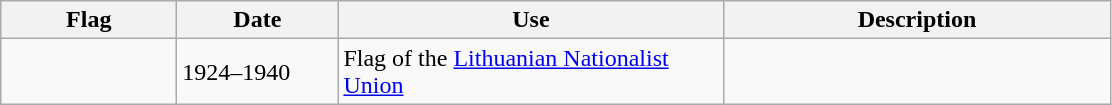<table class="wikitable">
<tr>
<th style="width:110px">Flag</th>
<th style="width:100px">Date</th>
<th style="width:250px">Use</th>
<th style="width:250px">Description</th>
</tr>
<tr>
<td></td>
<td>1924–1940</td>
<td>Flag of the <a href='#'>Lithuanian Nationalist Union</a></td>
<td></td>
</tr>
</table>
